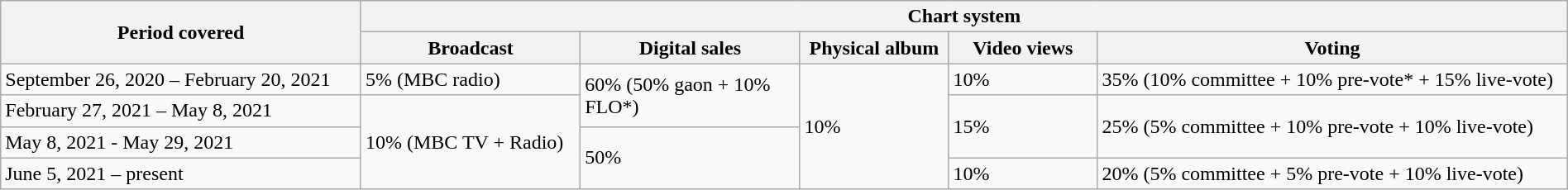<table class="wikitable" style="width:100%">
<tr>
<th rowspan="2" style=" width:23%">Period covered</th>
<th colspan="5" style=" width:77%">Chart system</th>
</tr>
<tr>
<th style=" width:14%">Broadcast</th>
<th style=" width:14%">Digital sales</th>
<th style=" width:9.5%">Physical album</th>
<th style=" width:9.5%">Video views</th>
<th style=" width:30%">Voting</th>
</tr>
<tr>
<td>September 26, 2020 – February 20, 2021</td>
<td>5% (MBC radio)</td>
<td rowspan="2">60% (50% gaon + 10% FLO*)</td>
<td rowspan="4">10%</td>
<td>10%</td>
<td>35% (10% committee + 10% pre-vote* + 15% live-vote)</td>
</tr>
<tr>
<td>February 27, 2021 – May 8, 2021</td>
<td rowspan="3">10% (MBC TV + Radio)</td>
<td rowspan="2">15%</td>
<td rowspan="2">25% (5% committee + 10% pre-vote + 10% live-vote)</td>
</tr>
<tr>
<td>May 8, 2021 - May 29, 2021</td>
<td rowspan="2">50%</td>
</tr>
<tr>
<td>June 5, 2021 – present</td>
<td>10%</td>
<td>20% (5% committee + 5% pre-vote + 10% live-vote)</td>
</tr>
</table>
